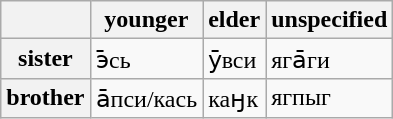<table class="wikitable">
<tr>
<th></th>
<th>younger</th>
<th>elder</th>
<th>unspecified</th>
</tr>
<tr>
<th>sister</th>
<td>э̄сь</td>
<td>ӯвси</td>
<td>яга̄ги</td>
</tr>
<tr>
<th>brother</th>
<td>а̄пси/кась</td>
<td>каӈк</td>
<td>ягпыг</td>
</tr>
</table>
